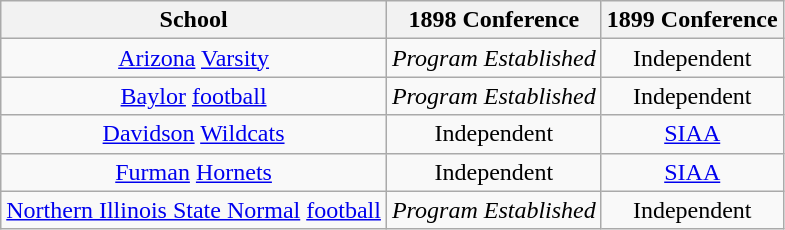<table class="wikitable sortable">
<tr>
<th>School</th>
<th>1898 Conference</th>
<th>1899 Conference</th>
</tr>
<tr style="text-align:center;">
<td><a href='#'>Arizona</a> <a href='#'>Varsity</a></td>
<td><em>Program Established</em></td>
<td>Independent</td>
</tr>
<tr style="text-align:center;">
<td><a href='#'>Baylor</a> <a href='#'>football</a></td>
<td><em>Program Established</em></td>
<td>Independent</td>
</tr>
<tr style="text-align:center;">
<td><a href='#'>Davidson</a> <a href='#'>Wildcats</a></td>
<td>Independent</td>
<td><a href='#'>SIAA</a></td>
</tr>
<tr style="text-align:center;">
<td><a href='#'>Furman</a> <a href='#'>Hornets</a></td>
<td>Independent</td>
<td><a href='#'>SIAA</a></td>
</tr>
<tr style="text-align:center;">
<td><a href='#'>Northern Illinois State Normal</a> <a href='#'>football</a></td>
<td><em>Program Established</em></td>
<td>Independent</td>
</tr>
</table>
